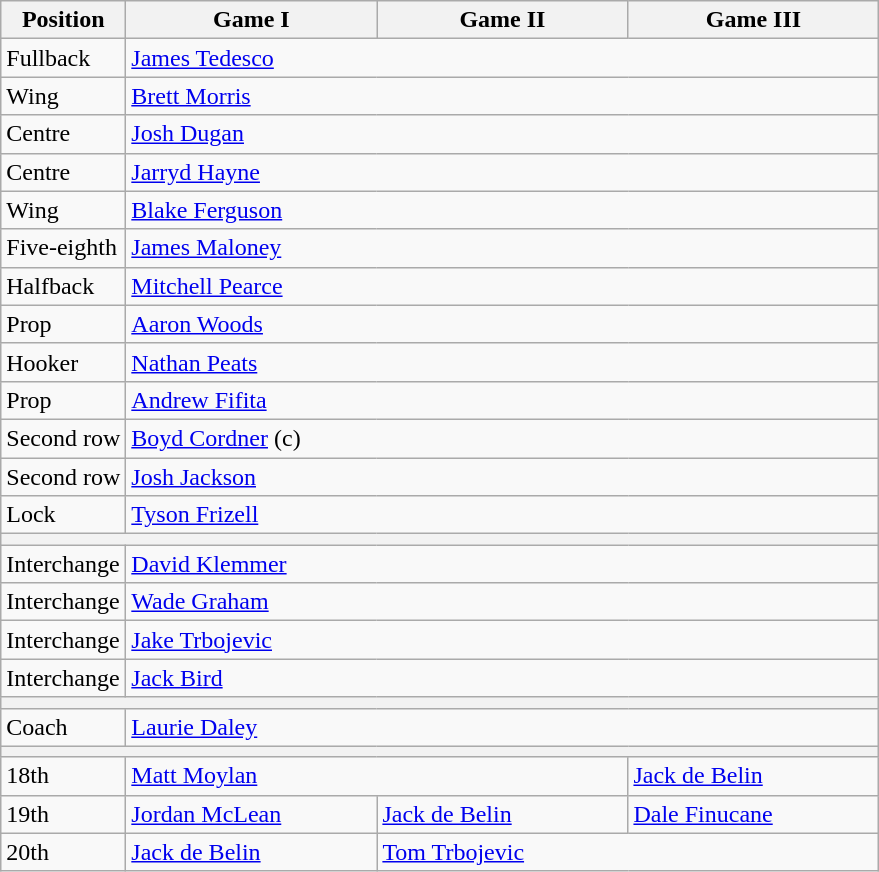<table class="wikitable">
<tr>
<th>Position</th>
<th style="width:160px;">Game I</th>
<th style="width:160px;">Game II</th>
<th style="width:160px;">Game III</th>
</tr>
<tr>
<td>Fullback</td>
<td colspan="3"> <a href='#'>James Tedesco</a></td>
</tr>
<tr>
<td>Wing</td>
<td colspan="3"> <a href='#'>Brett Morris</a></td>
</tr>
<tr>
<td>Centre</td>
<td colspan="3"> <a href='#'>Josh Dugan</a></td>
</tr>
<tr>
<td>Centre</td>
<td colspan="3"> <a href='#'>Jarryd Hayne</a></td>
</tr>
<tr>
<td>Wing</td>
<td colspan="3"> <a href='#'>Blake Ferguson</a></td>
</tr>
<tr>
<td>Five-eighth</td>
<td colspan="3"> <a href='#'>James Maloney</a></td>
</tr>
<tr>
<td>Halfback</td>
<td colspan="3"> <a href='#'>Mitchell Pearce</a></td>
</tr>
<tr>
<td>Prop</td>
<td colspan="3"> <a href='#'>Aaron Woods</a></td>
</tr>
<tr>
<td>Hooker</td>
<td colspan="3"> <a href='#'>Nathan Peats</a></td>
</tr>
<tr>
<td>Prop</td>
<td colspan="3"> <a href='#'>Andrew Fifita</a></td>
</tr>
<tr>
<td>Second row</td>
<td colspan="3"> <a href='#'>Boyd Cordner</a> (c)</td>
</tr>
<tr>
<td>Second row</td>
<td colspan="3"> <a href='#'>Josh Jackson</a></td>
</tr>
<tr>
<td>Lock</td>
<td colspan="3"> <a href='#'>Tyson Frizell</a></td>
</tr>
<tr>
<th colspan="4"></th>
</tr>
<tr>
<td>Interchange</td>
<td colspan="3"> <a href='#'>David Klemmer</a></td>
</tr>
<tr>
<td>Interchange</td>
<td colspan="3"> <a href='#'>Wade Graham</a></td>
</tr>
<tr>
<td>Interchange</td>
<td colspan="3"> <a href='#'>Jake Trbojevic</a></td>
</tr>
<tr>
<td>Interchange</td>
<td colspan="3"> <a href='#'>Jack Bird</a></td>
</tr>
<tr>
<th colspan="4"></th>
</tr>
<tr>
<td>Coach</td>
<td colspan="3"> <a href='#'>Laurie Daley</a></td>
</tr>
<tr>
<th colspan="4"></th>
</tr>
<tr>
<td>18th</td>
<td colspan="2"> <a href='#'>Matt Moylan</a></td>
<td> <a href='#'>Jack de Belin</a></td>
</tr>
<tr>
<td>19th</td>
<td> <a href='#'>Jordan McLean</a></td>
<td> <a href='#'>Jack de Belin</a></td>
<td> <a href='#'>Dale Finucane</a></td>
</tr>
<tr>
<td>20th</td>
<td> <a href='#'>Jack de Belin</a></td>
<td colspan="2"> <a href='#'>Tom Trbojevic</a></td>
</tr>
</table>
